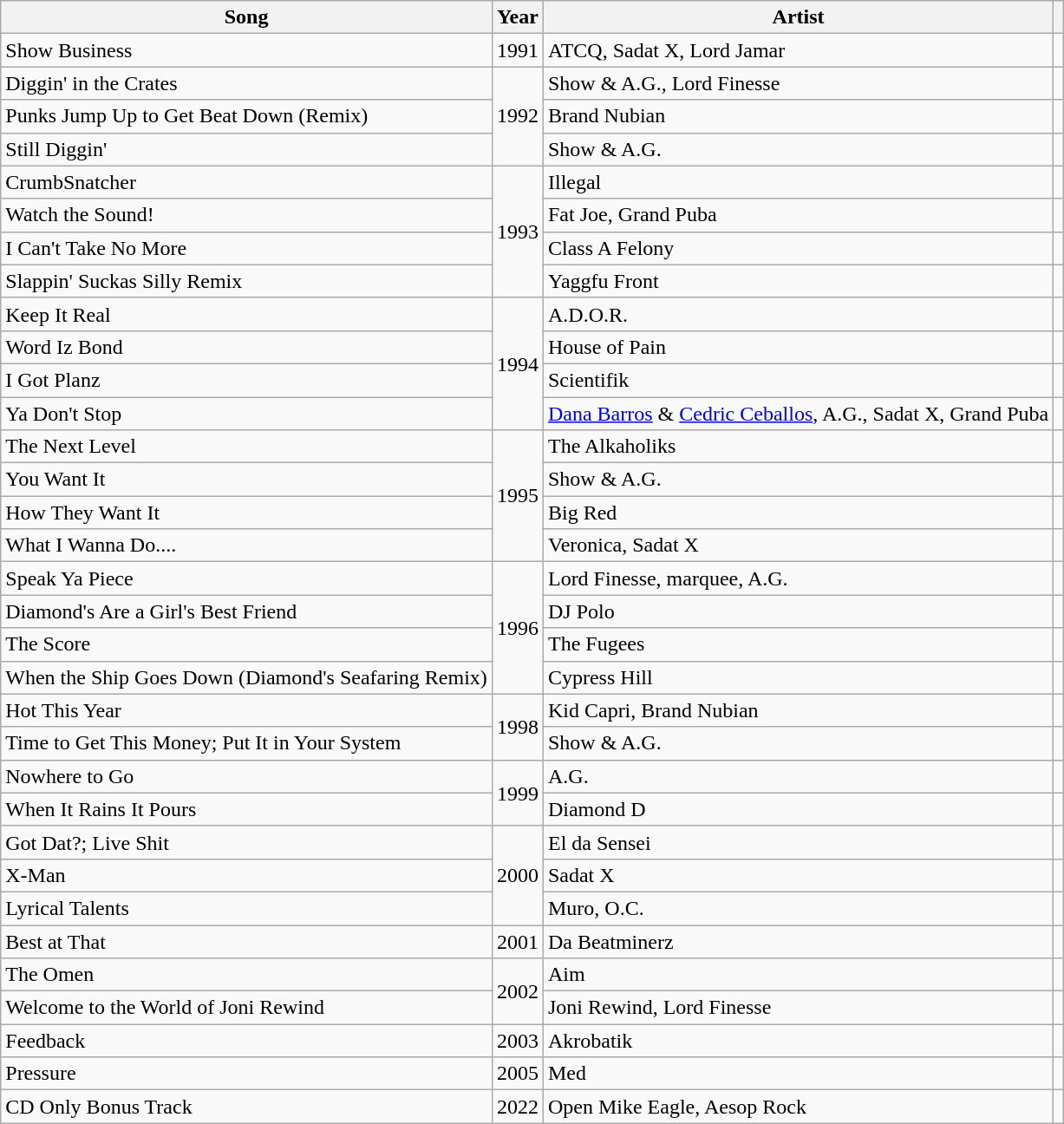<table class="wikitable">
<tr>
<th>Song</th>
<th>Year</th>
<th>Artist</th>
<th></th>
</tr>
<tr>
<td>Show Business</td>
<td>1991</td>
<td>ATCQ, Sadat X, Lord Jamar</td>
<td></td>
</tr>
<tr>
<td>Diggin' in the Crates</td>
<td rowspan="3">1992</td>
<td>Show & A.G., Lord Finesse</td>
<td></td>
</tr>
<tr>
<td>Punks Jump Up to Get Beat Down (Remix)</td>
<td>Brand Nubian</td>
<td></td>
</tr>
<tr>
<td>Still Diggin'</td>
<td>Show & A.G.</td>
<td></td>
</tr>
<tr>
<td>CrumbSnatcher</td>
<td rowspan="4">1993</td>
<td>Illegal</td>
<td></td>
</tr>
<tr>
<td>Watch the Sound!</td>
<td>Fat Joe, Grand Puba</td>
<td></td>
</tr>
<tr>
<td>I Can't Take No More</td>
<td>Class A Felony</td>
<td></td>
</tr>
<tr>
<td>Slappin' Suckas Silly Remix</td>
<td>Yaggfu Front</td>
<td></td>
</tr>
<tr>
<td>Keep It Real</td>
<td rowspan="4">1994</td>
<td>A.D.O.R.</td>
<td></td>
</tr>
<tr>
<td>Word Iz Bond</td>
<td>House of Pain</td>
<td></td>
</tr>
<tr>
<td>I Got Planz</td>
<td>Scientifik</td>
<td></td>
</tr>
<tr>
<td>Ya Don't Stop</td>
<td><a href='#'>Dana Barros</a> & <a href='#'>Cedric Ceballos</a>, A.G., Sadat X, Grand Puba</td>
<td></td>
</tr>
<tr>
<td>The Next Level</td>
<td rowspan="4">1995</td>
<td>The Alkaholiks</td>
<td></td>
</tr>
<tr>
<td>You Want It</td>
<td>Show & A.G.</td>
<td></td>
</tr>
<tr>
<td>How They Want It</td>
<td>Big Red</td>
<td></td>
</tr>
<tr>
<td>What I Wanna Do....</td>
<td>Veronica, Sadat X</td>
<td></td>
</tr>
<tr>
<td>Speak Ya Piece</td>
<td rowspan="4">1996</td>
<td>Lord Finesse, marquee, A.G.</td>
<td></td>
</tr>
<tr>
<td>Diamond's Are a Girl's Best Friend</td>
<td>DJ Polo</td>
<td></td>
</tr>
<tr>
<td>The Score</td>
<td>The Fugees</td>
<td></td>
</tr>
<tr>
<td>When the Ship Goes Down (Diamond's Seafaring Remix)</td>
<td>Cypress Hill</td>
<td></td>
</tr>
<tr>
<td>Hot This Year</td>
<td rowspan="2">1998</td>
<td>Kid Capri, Brand Nubian</td>
<td></td>
</tr>
<tr>
<td>Time to Get This Money; Put It in Your System</td>
<td>Show & A.G.</td>
<td></td>
</tr>
<tr>
<td>Nowhere to Go</td>
<td rowspan="2">1999</td>
<td>A.G.</td>
<td></td>
</tr>
<tr>
<td>When It Rains It Pours</td>
<td>Diamond D</td>
<td></td>
</tr>
<tr>
<td>Got Dat?; Live Shit</td>
<td rowspan="3">2000</td>
<td>El da Sensei</td>
<td></td>
</tr>
<tr>
<td>X-Man</td>
<td>Sadat X</td>
<td></td>
</tr>
<tr>
<td>Lyrical Talents</td>
<td>Muro, O.C.</td>
<td></td>
</tr>
<tr>
<td>Best at That</td>
<td>2001</td>
<td>Da Beatminerz</td>
<td></td>
</tr>
<tr>
<td>The Omen</td>
<td rowspan="2">2002</td>
<td>Aim</td>
<td></td>
</tr>
<tr>
<td>Welcome to the World of Joni Rewind</td>
<td>Joni Rewind, Lord Finesse</td>
<td></td>
</tr>
<tr>
<td>Feedback</td>
<td>2003</td>
<td>Akrobatik</td>
<td></td>
</tr>
<tr>
<td>Pressure</td>
<td>2005</td>
<td>Med</td>
<td></td>
</tr>
<tr>
<td>CD Only Bonus Track</td>
<td>2022</td>
<td>Open Mike Eagle, Aesop Rock</td>
<td></td>
</tr>
</table>
